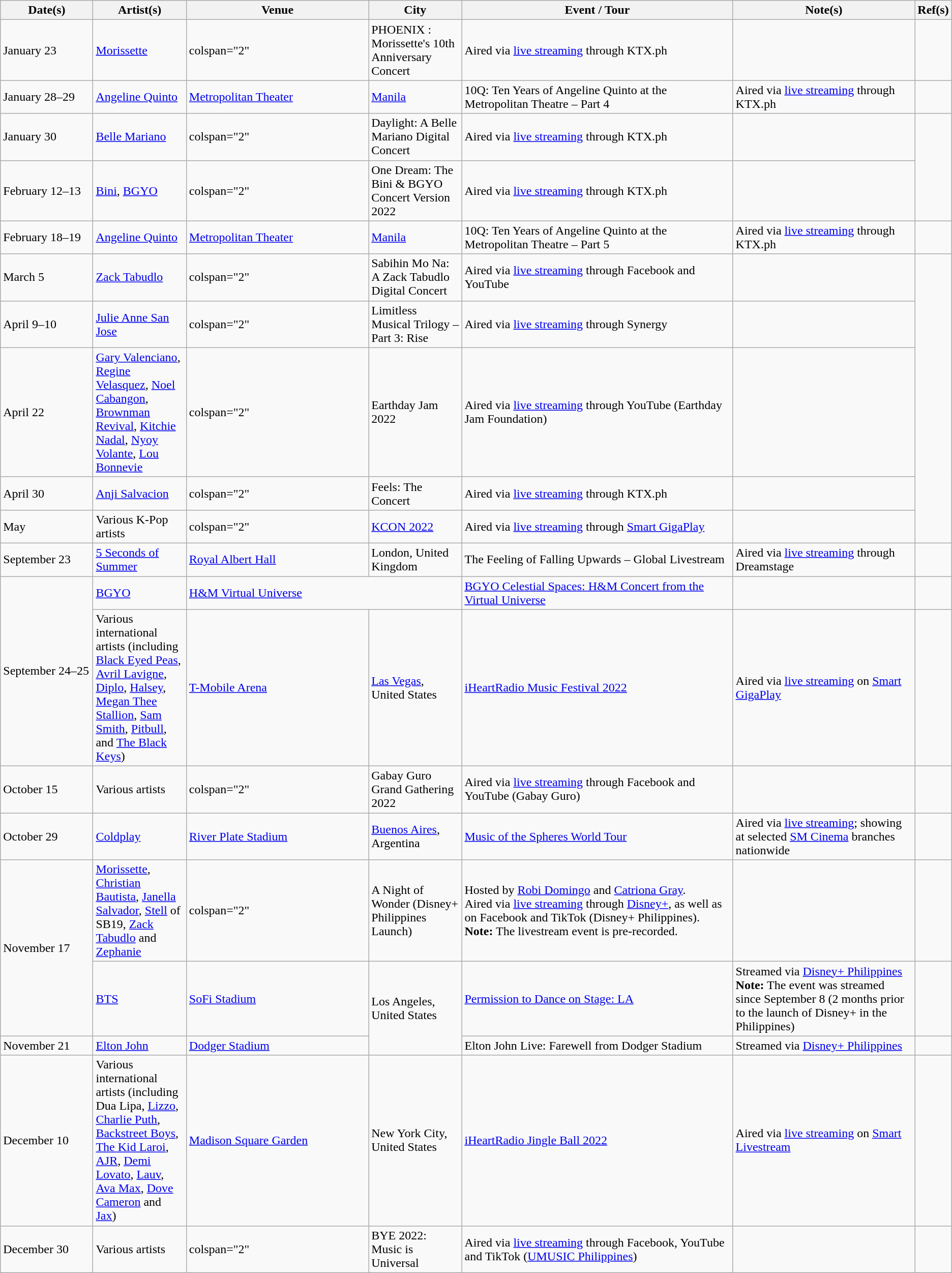<table class="wikitable sortable" style="font-size: 100%; width=100%;" style="text-align:center;">
<tr>
<th class="unsortable" style="width: 10%;" scope="col">Date(s)</th>
<th style="width: 10%;" scope="col">Artist(s)</th>
<th style="width: 20%;" scope="col">Venue</th>
<th style="width: 10%;" scope="col">City</th>
<th style="width: 30%;" scope="col">Event / Tour</th>
<th style="width: 30%;" scope="col">Note(s)</th>
<th style="width: 1%;" scope="col">Ref(s)</th>
</tr>
<tr>
<td>January 23</td>
<td><a href='#'>Morissette</a></td>
<td>colspan="2" </td>
<td>PHOENIX : Morissette's 10th Anniversary Concert</td>
<td>Aired via <a href='#'>live streaming</a> through KTX.ph</td>
<td></td>
</tr>
<tr>
<td>January 28–29</td>
<td><a href='#'>Angeline Quinto</a> </td>
<td><a href='#'>Metropolitan Theater</a></td>
<td><a href='#'>Manila</a></td>
<td>10Q: Ten Years of Angeline Quinto at the Metropolitan Theatre – Part 4</td>
<td>Aired via <a href='#'>live streaming</a> through KTX.ph</td>
<td></td>
</tr>
<tr>
<td>January 30</td>
<td><a href='#'>Belle Mariano</a></td>
<td>colspan="2" </td>
<td>Daylight: A Belle Mariano Digital Concert</td>
<td>Aired via <a href='#'>live streaming</a> through KTX.ph</td>
<td></td>
</tr>
<tr>
<td>February 12–13</td>
<td><a href='#'>Bini</a>, <a href='#'>BGYO</a></td>
<td>colspan="2" </td>
<td>One Dream: The Bini & BGYO Concert Version 2022</td>
<td>Aired via <a href='#'>live streaming</a> through KTX.ph</td>
<td></td>
</tr>
<tr>
<td>February 18–19</td>
<td><a href='#'>Angeline Quinto</a> </td>
<td><a href='#'>Metropolitan Theater</a></td>
<td><a href='#'>Manila</a></td>
<td>10Q: Ten Years of Angeline Quinto at the Metropolitan Theatre – Part 5</td>
<td>Aired via <a href='#'>live streaming</a> through KTX.ph</td>
<td></td>
</tr>
<tr>
<td>March 5</td>
<td><a href='#'>Zack Tabudlo</a></td>
<td>colspan="2" </td>
<td>Sabihin Mo Na: A Zack Tabudlo Digital Concert</td>
<td>Aired via <a href='#'>live streaming</a> through Facebook and YouTube</td>
<td></td>
</tr>
<tr>
<td>April 9–10</td>
<td><a href='#'>Julie Anne San Jose</a></td>
<td>colspan="2" </td>
<td>Limitless Musical Trilogy – Part 3: Rise</td>
<td>Aired via <a href='#'>live streaming</a> through Synergy</td>
<td></td>
</tr>
<tr>
<td>April 22</td>
<td><a href='#'>Gary Valenciano</a>, <a href='#'>Regine Velasquez</a>, <a href='#'>Noel Cabangon</a>, <a href='#'>Brownman Revival</a>, <a href='#'>Kitchie Nadal</a>, <a href='#'>Nyoy Volante</a>, <a href='#'>Lou Bonnevie</a></td>
<td>colspan="2" </td>
<td>Earthday Jam 2022</td>
<td>Aired via <a href='#'>live streaming</a> through YouTube (Earthday Jam Foundation)</td>
<td></td>
</tr>
<tr>
<td>April 30</td>
<td><a href='#'>Anji Salvacion</a></td>
<td>colspan="2" </td>
<td>Feels: The Concert</td>
<td>Aired via <a href='#'>live streaming</a> through KTX.ph</td>
<td></td>
</tr>
<tr>
<td>May</td>
<td>Various K-Pop artists</td>
<td>colspan="2" </td>
<td><a href='#'>KCON 2022</a></td>
<td>Aired via <a href='#'>live streaming</a> through <a href='#'>Smart GigaPlay</a></td>
<td></td>
</tr>
<tr>
<td>September 23</td>
<td><a href='#'>5 Seconds of Summer</a></td>
<td><a href='#'>Royal Albert Hall</a></td>
<td>London, United Kingdom</td>
<td>The Feeling of Falling Upwards – Global Livestream</td>
<td>Aired via <a href='#'>live streaming</a> through Dreamstage</td>
<td></td>
</tr>
<tr>
<td rowspan="2">September 24–25</td>
<td><a href='#'>BGYO</a></td>
<td colspan="2"><a href='#'>H&M Virtual Universe</a></td>
<td><a href='#'>BGYO Celestial Spaces: H&M Concert from the Virtual Universe</a></td>
<td></td>
<td></td>
</tr>
<tr>
<td>Various international artists (including <a href='#'>Black Eyed Peas</a>, <a href='#'>Avril Lavigne</a>, <a href='#'>Diplo</a>, <a href='#'>Halsey</a>, <a href='#'>Megan Thee Stallion</a>, <a href='#'>Sam Smith</a>, <a href='#'>Pitbull</a>, and <a href='#'>The Black Keys</a>)</td>
<td><a href='#'>T-Mobile Arena</a></td>
<td><a href='#'>Las Vegas</a>, United States</td>
<td><a href='#'>iHeartRadio Music Festival 2022</a></td>
<td>Aired via <a href='#'>live streaming</a> on <a href='#'>Smart GigaPlay</a></td>
<td></td>
</tr>
<tr>
<td>October 15</td>
<td>Various artists</td>
<td>colspan="2" </td>
<td>Gabay Guro Grand Gathering 2022</td>
<td>Aired via <a href='#'>live streaming</a> through Facebook and YouTube (Gabay Guro)</td>
<td></td>
</tr>
<tr>
<td>October 29</td>
<td><a href='#'>Coldplay</a></td>
<td><a href='#'>River Plate Stadium</a></td>
<td><a href='#'>Buenos Aires</a>, Argentina</td>
<td><a href='#'>Music of the Spheres World Tour</a></td>
<td>Aired via <a href='#'>live streaming</a>; showing at selected <a href='#'>SM Cinema</a> branches nationwide</td>
<td></td>
</tr>
<tr>
<td rowspan="2">November 17</td>
<td><a href='#'>Morissette</a>, <a href='#'>Christian Bautista</a>, <a href='#'>Janella Salvador</a>, <a href='#'>Stell</a> of SB19, <a href='#'>Zack Tabudlo</a> and <a href='#'>Zephanie</a></td>
<td>colspan="2" </td>
<td>A Night of Wonder (Disney+ Philippines Launch)</td>
<td>Hosted by <a href='#'>Robi Domingo</a> and <a href='#'>Catriona Gray</a>.<br>Aired via <a href='#'>live streaming</a> through <a href='#'>Disney+</a>, as well as on Facebook and TikTok (Disney+ Philippines).<br><strong>Note:</strong> The livestream event is pre-recorded.</td>
<td></td>
</tr>
<tr>
<td><a href='#'>BTS</a></td>
<td><a href='#'>SoFi Stadium</a></td>
<td rowspan="2">Los Angeles, United States</td>
<td><a href='#'>Permission to Dance on Stage: LA</a></td>
<td>Streamed via <a href='#'>Disney+ Philippines</a><br><strong>Note:</strong> The event was streamed since September 8 (2 months prior to the launch of Disney+ in the Philippines)</td>
<td></td>
</tr>
<tr>
<td>November 21</td>
<td><a href='#'>Elton John</a> </td>
<td><a href='#'>Dodger Stadium</a></td>
<td>Elton John Live: Farewell from Dodger Stadium</td>
<td>Streamed via <a href='#'>Disney+ Philippines</a></td>
<td></td>
</tr>
<tr>
<td>December 10</td>
<td>Various international artists (including Dua Lipa, <a href='#'>Lizzo</a>, <a href='#'>Charlie Puth</a>, <a href='#'>Backstreet Boys</a>, <a href='#'>The Kid Laroi</a>, <a href='#'>AJR</a>, <a href='#'>Demi Lovato</a>, <a href='#'>Lauv</a>, <a href='#'>Ava Max</a>, <a href='#'>Dove Cameron</a> and <a href='#'>Jax</a>)</td>
<td><a href='#'>Madison Square Garden</a></td>
<td>New York City, United States</td>
<td><a href='#'>iHeartRadio Jingle Ball 2022</a></td>
<td>Aired via <a href='#'>live streaming</a> on <a href='#'>Smart Livestream</a></td>
<td></td>
</tr>
<tr>
<td>December 30</td>
<td>Various artists</td>
<td>colspan="2" </td>
<td>BYE 2022: Music is Universal</td>
<td>Aired via <a href='#'>live streaming</a> through Facebook, YouTube and TikTok (<a href='#'>UMUSIC Philippines</a>)</td>
<td></td>
</tr>
</table>
